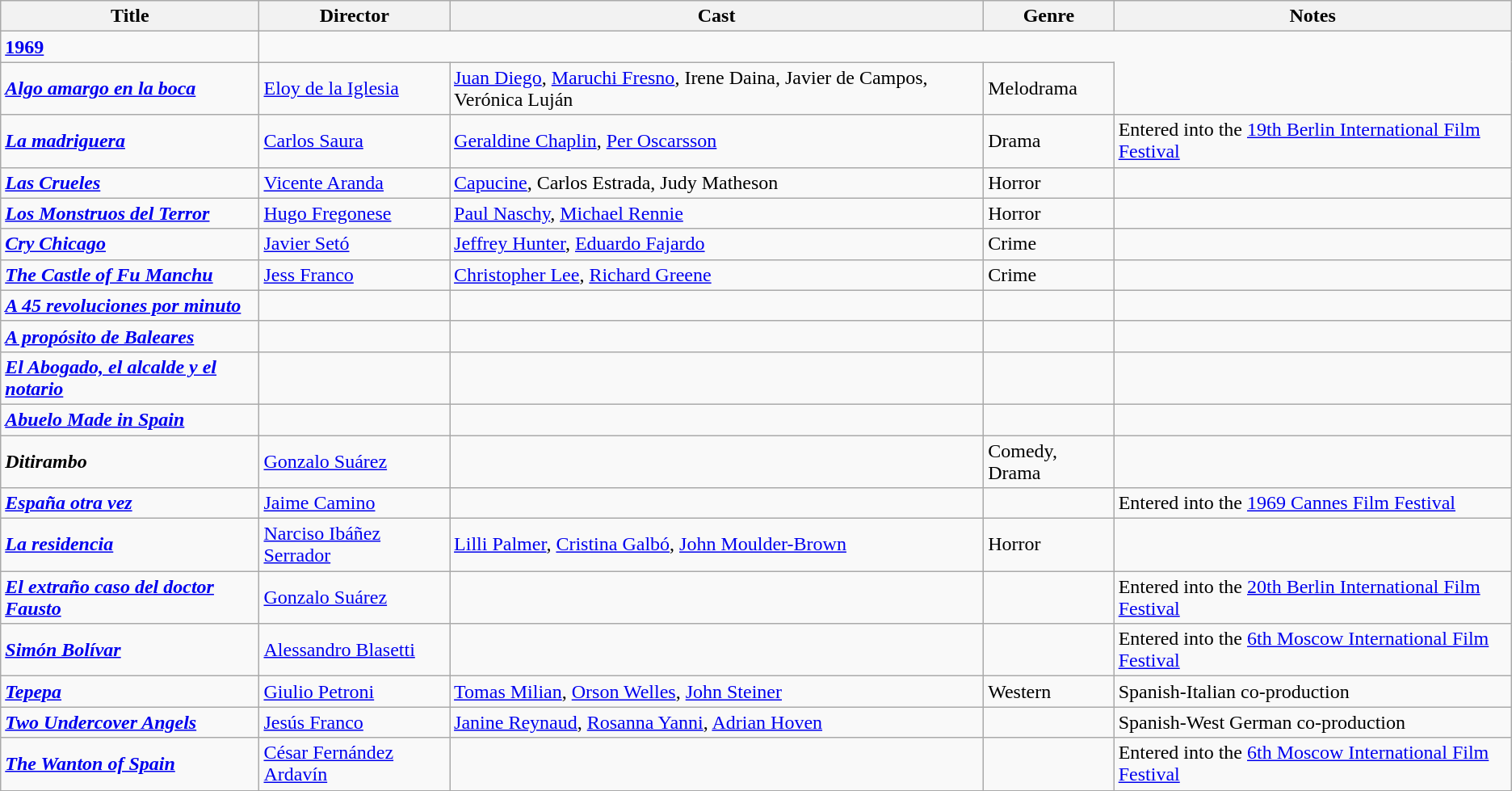<table class="wikitable">
<tr>
<th>Title</th>
<th>Director</th>
<th>Cast</th>
<th>Genre</th>
<th>Notes</th>
</tr>
<tr>
<td><strong><a href='#'>1969</a></strong></td>
</tr>
<tr>
<td><strong><em><a href='#'>Algo amargo en la boca</a></em></strong></td>
<td><a href='#'>Eloy de la Iglesia</a></td>
<td><a href='#'>Juan Diego</a>, <a href='#'>Maruchi Fresno</a>, Irene Daina, Javier de Campos, Verónica Luján</td>
<td>Melodrama</td>
</tr>
<tr>
<td><strong><em><a href='#'>La madriguera</a></em></strong></td>
<td><a href='#'>Carlos Saura</a></td>
<td><a href='#'>Geraldine Chaplin</a>, <a href='#'>Per Oscarsson</a></td>
<td>Drama</td>
<td>Entered into the <a href='#'>19th Berlin International Film Festival</a></td>
</tr>
<tr>
<td><strong><em><a href='#'>Las Crueles</a></em></strong></td>
<td><a href='#'>Vicente Aranda</a></td>
<td><a href='#'>Capucine</a>, Carlos Estrada, Judy Matheson</td>
<td>Horror</td>
<td></td>
</tr>
<tr>
<td><strong><em><a href='#'>Los Monstruos del Terror</a></em></strong></td>
<td><a href='#'>Hugo Fregonese</a></td>
<td><a href='#'>Paul Naschy</a>, <a href='#'>Michael Rennie</a></td>
<td>Horror</td>
<td></td>
</tr>
<tr>
<td><strong><em><a href='#'>Cry Chicago</a></em></strong></td>
<td><a href='#'>Javier Setó</a></td>
<td><a href='#'>Jeffrey Hunter</a>, <a href='#'>Eduardo Fajardo</a></td>
<td>Crime</td>
<td></td>
</tr>
<tr>
<td><strong><em><a href='#'>The Castle of Fu Manchu</a></em></strong></td>
<td><a href='#'>Jess Franco</a></td>
<td><a href='#'>Christopher Lee</a>, <a href='#'>Richard Greene</a></td>
<td>Crime</td>
<td></td>
</tr>
<tr>
<td><strong><em><a href='#'>A 45 revoluciones por minuto</a></em></strong></td>
<td></td>
<td></td>
<td></td>
<td></td>
</tr>
<tr>
<td><strong><em><a href='#'>A propósito de Baleares</a></em></strong></td>
<td></td>
<td></td>
<td></td>
<td></td>
</tr>
<tr>
<td><strong><em><a href='#'>El Abogado, el alcalde y el notario</a></em></strong></td>
<td></td>
<td></td>
<td></td>
<td></td>
</tr>
<tr>
<td><strong><em><a href='#'>Abuelo Made in Spain</a></em></strong></td>
<td></td>
<td></td>
<td></td>
<td></td>
</tr>
<tr>
<td><strong><em>Ditirambo</em></strong></td>
<td><a href='#'>Gonzalo Suárez</a></td>
<td></td>
<td>Comedy, Drama</td>
<td></td>
</tr>
<tr>
<td><strong><em><a href='#'>España otra vez</a></em></strong></td>
<td><a href='#'>Jaime Camino</a></td>
<td></td>
<td></td>
<td>Entered into the <a href='#'>1969 Cannes Film Festival</a></td>
</tr>
<tr>
<td><strong><em><a href='#'>La residencia</a></em></strong></td>
<td><a href='#'>Narciso Ibáñez Serrador</a></td>
<td><a href='#'>Lilli Palmer</a>, <a href='#'>Cristina Galbó</a>, <a href='#'>John Moulder-Brown</a></td>
<td>Horror</td>
<td></td>
</tr>
<tr>
<td><strong><em><a href='#'>El extraño caso del doctor Fausto</a></em></strong></td>
<td><a href='#'>Gonzalo Suárez</a></td>
<td></td>
<td></td>
<td>Entered into the <a href='#'>20th Berlin International Film Festival</a></td>
</tr>
<tr>
<td><strong><em><a href='#'>Simón Bolívar</a></em></strong></td>
<td><a href='#'>Alessandro Blasetti</a></td>
<td></td>
<td></td>
<td>Entered into the <a href='#'>6th Moscow International Film Festival</a></td>
</tr>
<tr>
<td><strong><em><a href='#'>Tepepa</a></em></strong></td>
<td><a href='#'>Giulio Petroni</a></td>
<td><a href='#'>Tomas Milian</a>, <a href='#'>Orson Welles</a>, <a href='#'>John Steiner</a></td>
<td>Western</td>
<td>Spanish-Italian co-production</td>
</tr>
<tr>
<td><strong><em><a href='#'>Two Undercover Angels</a></em></strong></td>
<td><a href='#'>Jesús Franco</a></td>
<td><a href='#'>Janine Reynaud</a>, <a href='#'>Rosanna Yanni</a>, <a href='#'>Adrian Hoven</a></td>
<td></td>
<td>Spanish-West German co-production</td>
</tr>
<tr>
<td><strong><em><a href='#'>The Wanton of Spain</a></em></strong></td>
<td><a href='#'>César Fernández Ardavín</a></td>
<td></td>
<td></td>
<td>Entered into the <a href='#'>6th Moscow International Film Festival</a></td>
</tr>
<tr>
</tr>
</table>
